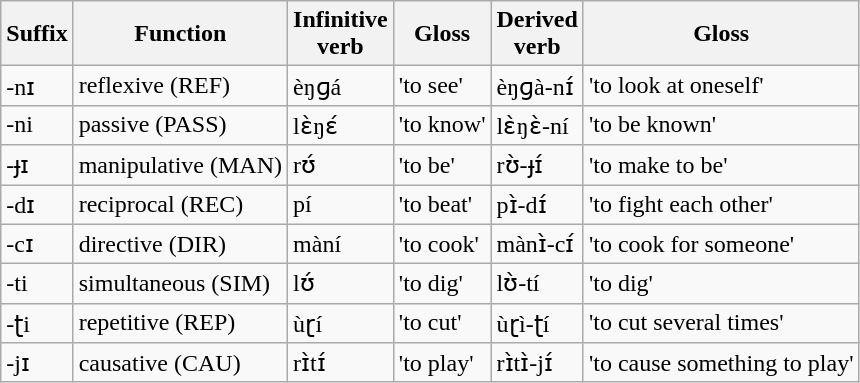<table class="wikitable">
<tr>
<th>Suffix</th>
<th>Function</th>
<th>Infinitive<br>verb</th>
<th>Gloss</th>
<th>Derived<br>verb</th>
<th>Gloss</th>
</tr>
<tr>
<td>-nɪ</td>
<td>reflexive (REF)</td>
<td>èŋɡá</td>
<td>'to see'</td>
<td>èŋɡà-nɪ́</td>
<td>'to look at oneself'</td>
</tr>
<tr>
<td>-ni</td>
<td>passive (PASS)</td>
<td>lɛ̀ŋɛ́</td>
<td>'to know'</td>
<td>lɛ̀ŋɛ̀-ní</td>
<td>'to be known'</td>
</tr>
<tr>
<td>-ɟɪ</td>
<td>manipulative (MAN)</td>
<td>rʊ́</td>
<td>'to be'</td>
<td>rʊ̀-ɟɪ́</td>
<td>'to make to be'</td>
</tr>
<tr>
<td>-dɪ</td>
<td>reciprocal (REC)</td>
<td>pí</td>
<td>'to beat'</td>
<td>pɪ̀-dɪ́</td>
<td>'to fight each other'</td>
</tr>
<tr>
<td>-cɪ</td>
<td>directive (DIR)</td>
<td>màní</td>
<td>'to cook'</td>
<td>mànɪ̀-cɪ́</td>
<td>'to cook for someone'</td>
</tr>
<tr>
<td>-ti</td>
<td>simultaneous (SIM)</td>
<td>lʊ́</td>
<td>'to dig'</td>
<td>lʊ̀-tí</td>
<td>'to dig'</td>
</tr>
<tr>
<td>-ʈi</td>
<td>repetitive (REP)</td>
<td>ùɽí</td>
<td>'to cut'</td>
<td>ùɽì-ʈí</td>
<td>'to cut several times'</td>
</tr>
<tr>
<td>-jɪ</td>
<td>causative (CAU)</td>
<td>rɪ̀tɪ́</td>
<td>'to play'</td>
<td>rɪ̀tɪ̀-jɪ́</td>
<td>'to cause something to play'</td>
</tr>
</table>
